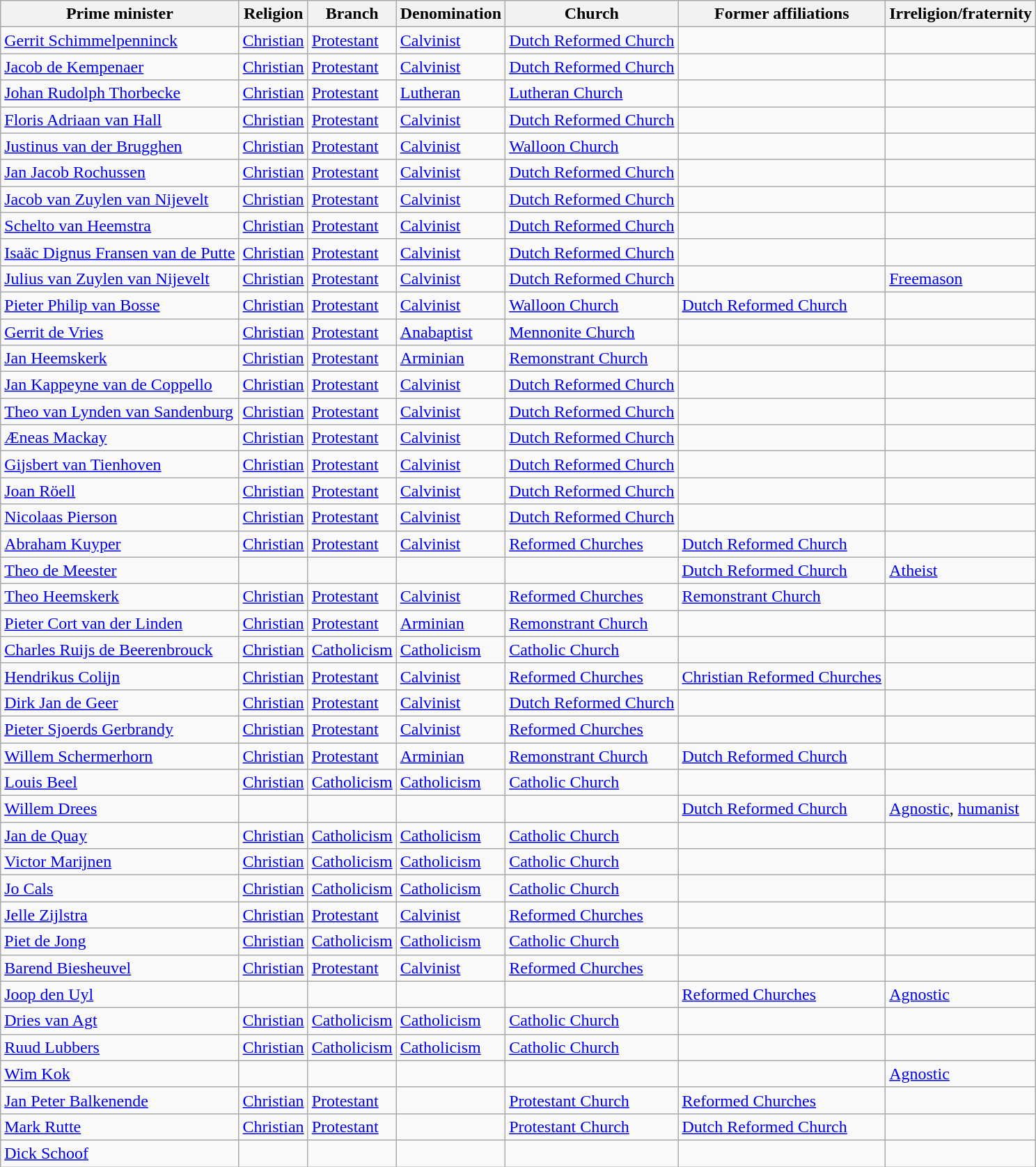<table class="wikitable sortable">
<tr>
<th>Prime minister</th>
<th>Religion</th>
<th>Branch</th>
<th>Denomination</th>
<th>Church</th>
<th>Former affiliations</th>
<th>Irreligion/fraternity</th>
</tr>
<tr>
<td><a href='#'>Gerrit Schimmelpenninck</a></td>
<td><a href='#'>Christian</a></td>
<td><a href='#'>Protestant</a></td>
<td><a href='#'>Calvinist</a></td>
<td><a href='#'>Dutch Reformed Church</a></td>
<td></td>
<td></td>
</tr>
<tr>
<td><a href='#'>Jacob de Kempenaer</a></td>
<td><a href='#'>Christian</a></td>
<td><a href='#'>Protestant</a></td>
<td><a href='#'>Calvinist</a></td>
<td><a href='#'>Dutch Reformed Church</a></td>
<td></td>
<td></td>
</tr>
<tr>
<td><a href='#'>Johan Rudolph Thorbecke</a></td>
<td><a href='#'>Christian</a></td>
<td><a href='#'>Protestant</a></td>
<td><a href='#'>Lutheran</a></td>
<td><a href='#'>Lutheran Church</a></td>
<td></td>
<td></td>
</tr>
<tr>
<td><a href='#'>Floris Adriaan van Hall</a></td>
<td><a href='#'>Christian</a></td>
<td><a href='#'>Protestant</a></td>
<td><a href='#'>Calvinist</a></td>
<td><a href='#'>Dutch Reformed Church</a></td>
<td></td>
<td></td>
</tr>
<tr>
<td><a href='#'>Justinus van der Brugghen</a></td>
<td><a href='#'>Christian</a></td>
<td><a href='#'>Protestant</a></td>
<td><a href='#'>Calvinist</a></td>
<td><a href='#'>Walloon Church</a></td>
<td></td>
<td></td>
</tr>
<tr>
<td><a href='#'>Jan Jacob Rochussen</a></td>
<td><a href='#'>Christian</a></td>
<td><a href='#'>Protestant</a></td>
<td><a href='#'>Calvinist</a></td>
<td><a href='#'>Dutch Reformed Church</a></td>
<td></td>
<td></td>
</tr>
<tr>
<td><a href='#'>Jacob van Zuylen van Nijevelt</a></td>
<td><a href='#'>Christian</a></td>
<td><a href='#'>Protestant</a></td>
<td><a href='#'>Calvinist</a></td>
<td><a href='#'>Dutch Reformed Church</a></td>
<td></td>
<td></td>
</tr>
<tr>
<td><a href='#'>Schelto van Heemstra</a></td>
<td><a href='#'>Christian</a></td>
<td><a href='#'>Protestant</a></td>
<td><a href='#'>Calvinist</a></td>
<td><a href='#'>Dutch Reformed Church</a></td>
<td></td>
<td></td>
</tr>
<tr>
<td><a href='#'>Isaäc Dignus Fransen van de Putte</a></td>
<td><a href='#'>Christian</a></td>
<td><a href='#'>Protestant</a></td>
<td><a href='#'>Calvinist</a></td>
<td><a href='#'>Dutch Reformed Church</a></td>
<td></td>
<td></td>
</tr>
<tr>
<td><a href='#'>Julius van Zuylen van Nijevelt</a></td>
<td><a href='#'>Christian</a></td>
<td><a href='#'>Protestant</a></td>
<td><a href='#'>Calvinist</a></td>
<td><a href='#'>Dutch Reformed Church</a></td>
<td></td>
<td><a href='#'>Freemason</a></td>
</tr>
<tr>
<td><a href='#'>Pieter Philip van Bosse</a></td>
<td><a href='#'>Christian</a></td>
<td><a href='#'>Protestant</a></td>
<td><a href='#'>Calvinist</a></td>
<td><a href='#'>Walloon Church</a></td>
<td><a href='#'>Dutch Reformed Church</a></td>
<td></td>
</tr>
<tr>
<td><a href='#'>Gerrit de Vries</a></td>
<td><a href='#'>Christian</a></td>
<td><a href='#'>Protestant</a></td>
<td><a href='#'>Anabaptist</a></td>
<td><a href='#'>Mennonite Church</a></td>
<td></td>
<td></td>
</tr>
<tr>
<td><a href='#'>Jan Heemskerk</a></td>
<td><a href='#'>Christian</a></td>
<td><a href='#'>Protestant</a></td>
<td><a href='#'>Arminian</a></td>
<td><a href='#'>Remonstrant Church</a></td>
<td></td>
<td></td>
</tr>
<tr>
<td><a href='#'>Jan Kappeyne van de Coppello</a></td>
<td><a href='#'>Christian</a></td>
<td><a href='#'>Protestant</a></td>
<td><a href='#'>Calvinist</a></td>
<td><a href='#'>Dutch Reformed Church</a></td>
<td></td>
<td></td>
</tr>
<tr>
<td><a href='#'>Theo van Lynden van Sandenburg</a></td>
<td><a href='#'>Christian</a></td>
<td><a href='#'>Protestant</a></td>
<td><a href='#'>Calvinist</a></td>
<td><a href='#'>Dutch Reformed Church</a></td>
<td></td>
<td></td>
</tr>
<tr>
<td><a href='#'>Æneas Mackay</a></td>
<td><a href='#'>Christian</a></td>
<td><a href='#'>Protestant</a></td>
<td><a href='#'>Calvinist</a></td>
<td><a href='#'>Dutch Reformed Church</a></td>
<td></td>
<td></td>
</tr>
<tr>
<td><a href='#'>Gijsbert van Tienhoven</a></td>
<td><a href='#'>Christian</a></td>
<td><a href='#'>Protestant</a></td>
<td><a href='#'>Calvinist</a></td>
<td><a href='#'>Dutch Reformed Church</a></td>
<td></td>
<td></td>
</tr>
<tr>
<td><a href='#'>Joan Röell</a></td>
<td><a href='#'>Christian</a></td>
<td><a href='#'>Protestant</a></td>
<td><a href='#'>Calvinist</a></td>
<td><a href='#'>Dutch Reformed Church</a></td>
<td></td>
<td></td>
</tr>
<tr>
<td><a href='#'>Nicolaas Pierson</a></td>
<td><a href='#'>Christian</a></td>
<td><a href='#'>Protestant</a></td>
<td><a href='#'>Calvinist</a></td>
<td><a href='#'>Dutch Reformed Church</a></td>
<td></td>
<td></td>
</tr>
<tr>
<td><a href='#'>Abraham Kuyper</a></td>
<td><a href='#'>Christian</a></td>
<td><a href='#'>Protestant</a></td>
<td><a href='#'>Calvinist</a></td>
<td><a href='#'>Reformed Churches</a></td>
<td><a href='#'>Dutch Reformed Church</a></td>
<td></td>
</tr>
<tr>
<td><a href='#'>Theo de Meester</a></td>
<td></td>
<td></td>
<td></td>
<td></td>
<td><a href='#'>Dutch Reformed Church</a></td>
<td><a href='#'>Atheist</a></td>
</tr>
<tr>
<td><a href='#'>Theo Heemskerk</a></td>
<td><a href='#'>Christian</a></td>
<td><a href='#'>Protestant</a></td>
<td><a href='#'>Calvinist</a></td>
<td><a href='#'>Reformed Churches</a></td>
<td><a href='#'>Remonstrant Church</a></td>
<td></td>
</tr>
<tr>
<td><a href='#'>Pieter Cort van der Linden</a></td>
<td><a href='#'>Christian</a></td>
<td><a href='#'>Protestant</a></td>
<td><a href='#'>Arminian</a></td>
<td><a href='#'>Remonstrant Church</a></td>
<td></td>
<td></td>
</tr>
<tr>
<td><a href='#'>Charles Ruijs de Beerenbrouck</a></td>
<td><a href='#'>Christian</a></td>
<td><a href='#'>Catholicism</a></td>
<td><a href='#'>Catholicism</a></td>
<td><a href='#'>Catholic Church</a></td>
<td></td>
<td></td>
</tr>
<tr>
<td><a href='#'>Hendrikus Colijn</a></td>
<td><a href='#'>Christian</a></td>
<td><a href='#'>Protestant</a></td>
<td><a href='#'>Calvinist</a></td>
<td><a href='#'>Reformed Churches</a></td>
<td><a href='#'>Christian Reformed Churches</a></td>
<td></td>
</tr>
<tr>
<td><a href='#'>Dirk Jan de Geer</a></td>
<td><a href='#'>Christian</a></td>
<td><a href='#'>Protestant</a></td>
<td><a href='#'>Calvinist</a></td>
<td><a href='#'>Dutch Reformed Church</a></td>
<td></td>
<td></td>
</tr>
<tr>
<td><a href='#'>Pieter Sjoerds Gerbrandy</a></td>
<td><a href='#'>Christian</a></td>
<td><a href='#'>Protestant</a></td>
<td><a href='#'>Calvinist</a></td>
<td><a href='#'>Reformed Churches</a></td>
<td></td>
<td></td>
</tr>
<tr>
<td><a href='#'>Willem Schermerhorn</a></td>
<td><a href='#'>Christian</a></td>
<td><a href='#'>Protestant</a></td>
<td><a href='#'>Arminian</a></td>
<td><a href='#'>Remonstrant Church</a></td>
<td><a href='#'>Dutch Reformed Church</a></td>
<td></td>
</tr>
<tr>
<td><a href='#'>Louis Beel</a></td>
<td><a href='#'>Christian</a></td>
<td><a href='#'>Catholicism</a></td>
<td><a href='#'>Catholicism</a></td>
<td><a href='#'>Catholic Church</a></td>
<td></td>
<td></td>
</tr>
<tr>
<td><a href='#'>Willem Drees</a></td>
<td></td>
<td></td>
<td></td>
<td></td>
<td><a href='#'>Dutch Reformed Church</a></td>
<td><a href='#'>Agnostic</a>, <a href='#'>humanist</a></td>
</tr>
<tr>
<td><a href='#'>Jan de Quay</a></td>
<td><a href='#'>Christian</a></td>
<td><a href='#'>Catholicism</a></td>
<td><a href='#'>Catholicism</a></td>
<td><a href='#'>Catholic Church</a></td>
<td></td>
<td></td>
</tr>
<tr>
<td><a href='#'>Victor Marijnen</a></td>
<td><a href='#'>Christian</a></td>
<td><a href='#'>Catholicism</a></td>
<td><a href='#'>Catholicism</a></td>
<td><a href='#'>Catholic Church</a></td>
<td></td>
<td></td>
</tr>
<tr>
<td><a href='#'>Jo Cals</a></td>
<td><a href='#'>Christian</a></td>
<td><a href='#'>Catholicism</a></td>
<td><a href='#'>Catholicism</a></td>
<td><a href='#'>Catholic Church</a></td>
<td></td>
<td></td>
</tr>
<tr>
<td><a href='#'>Jelle Zijlstra</a></td>
<td><a href='#'>Christian</a></td>
<td><a href='#'>Protestant</a></td>
<td><a href='#'>Calvinist</a></td>
<td><a href='#'>Reformed Churches</a></td>
<td></td>
<td></td>
</tr>
<tr>
<td><a href='#'>Piet de Jong</a></td>
<td><a href='#'>Christian</a></td>
<td><a href='#'>Catholicism</a></td>
<td><a href='#'>Catholicism</a></td>
<td><a href='#'>Catholic Church</a></td>
<td></td>
<td></td>
</tr>
<tr>
<td><a href='#'>Barend Biesheuvel</a></td>
<td><a href='#'>Christian</a></td>
<td><a href='#'>Protestant</a></td>
<td><a href='#'>Calvinist</a></td>
<td><a href='#'>Reformed Churches</a></td>
<td></td>
<td></td>
</tr>
<tr>
<td><a href='#'>Joop den Uyl</a></td>
<td></td>
<td></td>
<td></td>
<td></td>
<td><a href='#'>Reformed Churches</a></td>
<td><a href='#'>Agnostic</a></td>
</tr>
<tr>
<td><a href='#'>Dries van Agt</a></td>
<td><a href='#'>Christian</a></td>
<td><a href='#'>Catholicism</a></td>
<td><a href='#'>Catholicism</a></td>
<td><a href='#'>Catholic Church</a></td>
<td></td>
<td></td>
</tr>
<tr>
<td><a href='#'>Ruud Lubbers</a></td>
<td><a href='#'>Christian</a></td>
<td><a href='#'>Catholicism</a></td>
<td><a href='#'>Catholicism</a></td>
<td><a href='#'>Catholic Church</a></td>
<td></td>
<td></td>
</tr>
<tr>
<td><a href='#'>Wim Kok</a></td>
<td></td>
<td></td>
<td></td>
<td></td>
<td></td>
<td><a href='#'>Agnostic</a></td>
</tr>
<tr>
<td><a href='#'>Jan Peter Balkenende</a></td>
<td><a href='#'>Christian</a></td>
<td><a href='#'>Protestant</a></td>
<td></td>
<td><a href='#'>Protestant Church</a></td>
<td><a href='#'>Reformed Churches</a></td>
<td></td>
</tr>
<tr>
<td><a href='#'>Mark Rutte</a></td>
<td><a href='#'>Christian</a></td>
<td><a href='#'>Protestant</a></td>
<td></td>
<td><a href='#'>Protestant Church</a></td>
<td><a href='#'>Dutch Reformed Church</a></td>
<td></td>
</tr>
<tr>
<td><a href='#'>Dick Schoof</a></td>
<td></td>
<td></td>
<td></td>
<td></td>
<td></td>
<td></td>
</tr>
</table>
